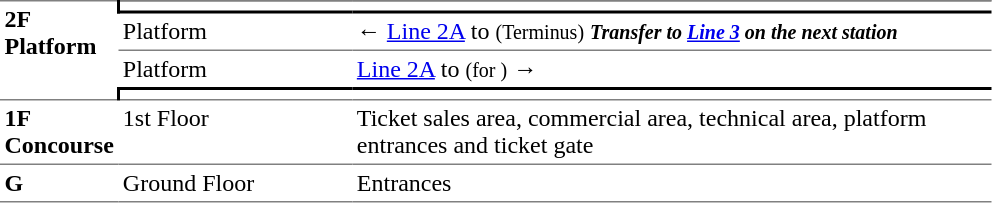<table border="0" cellspacing="0" cellpadding="3" frame="hsides" rules="rows">
<tr>
<td style="border-bottom:solid 1px gray;vertical-align:top;border-top:solid 1px gray;" rowspan=5;><strong>2F<br>Platform</strong></td>
</tr>
<tr>
<td style="border-top:solid 1px gray;border-right:solid 2px black;border-left:solid 2px black;border-bottom:solid 2px black;text-align:center;" colspan=2></td>
</tr>
<tr>
<td style="border-bottom:solid 1px gray;" width=150>Platform</td>
<td>←  <a href='#'>Line 2A</a> to  <small>(Terminus)</small> <small><strong><em>Transfer to  <em></em> <a href='#'>Line 3</a> on the next station</em></strong></small></td>
</tr>
<tr>
<td style="border-bottom:solid 1px gray;" width=150>Platform</td>
<td style="border-bottom:solid 1px gray;" width=390>  <a href='#'>Line 2A</a> to  <small>(for )</small> →</td>
</tr>
<tr>
<td style="border-top:solid 2px black;border-right:solid 2px black;border-left:solid 2px black;border-bottom:solid 1px gray;text-align:center;" colspan=2></td>
</tr>
<tr>
<td style="vertical-align:top"><strong>1F<br>Concourse</strong></td>
<td style="vertical-align:top">1st Floor</td>
<td style="vertical-align:top">Ticket sales area, commercial area, technical area, platform entrances and ticket gate</td>
</tr>
<tr>
<td style="border-bottom:solid 1px gray;border-top:solid 1px gray; vertical-align:top" width=50><strong>G</strong></td>
<td style="border-top:solid 1px gray;border-bottom:solid 1px gray; vertical-align:top" width=100>Ground Floor</td>
<td style="border-top:solid 1px gray;border-bottom:solid 1px gray; vertical-align:top" width=420>Entrances</td>
</tr>
</table>
